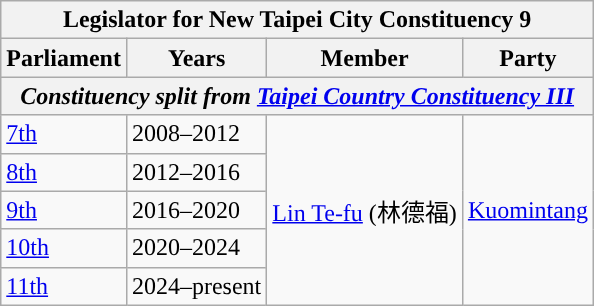<table class=wikitable>
<tr>
<th colspan="4">Legislator for New Taipei City Constituency 9</th>
</tr>
<tr>
<th>Parliament</th>
<th>Years</th>
<th>Member</th>
<th>Party</th>
</tr>
<tr>
<th colspan=4 align=center><em>Constituency split from <a href='#'>Taipei Country Constituency III</a> </em></th>
</tr>
<tr>
<td><a href='#'>7th</a></td>
<td>2008–2012</td>
<td rowspan=5><a href='#'>Lin Te-fu</a> (林德福)</td>
<td rowspan=5><a href='#'>Kuomintang</a></td>
</tr>
<tr>
<td><a href='#'>8th</a></td>
<td>2012–2016</td>
</tr>
<tr>
<td><a href='#'>9th</a></td>
<td>2016–2020</td>
</tr>
<tr>
<td><a href='#'>10th</a></td>
<td>2020–2024</td>
</tr>
<tr>
<td><a href='#'>11th</a></td>
<td>2024–present</td>
</tr>
</table>
